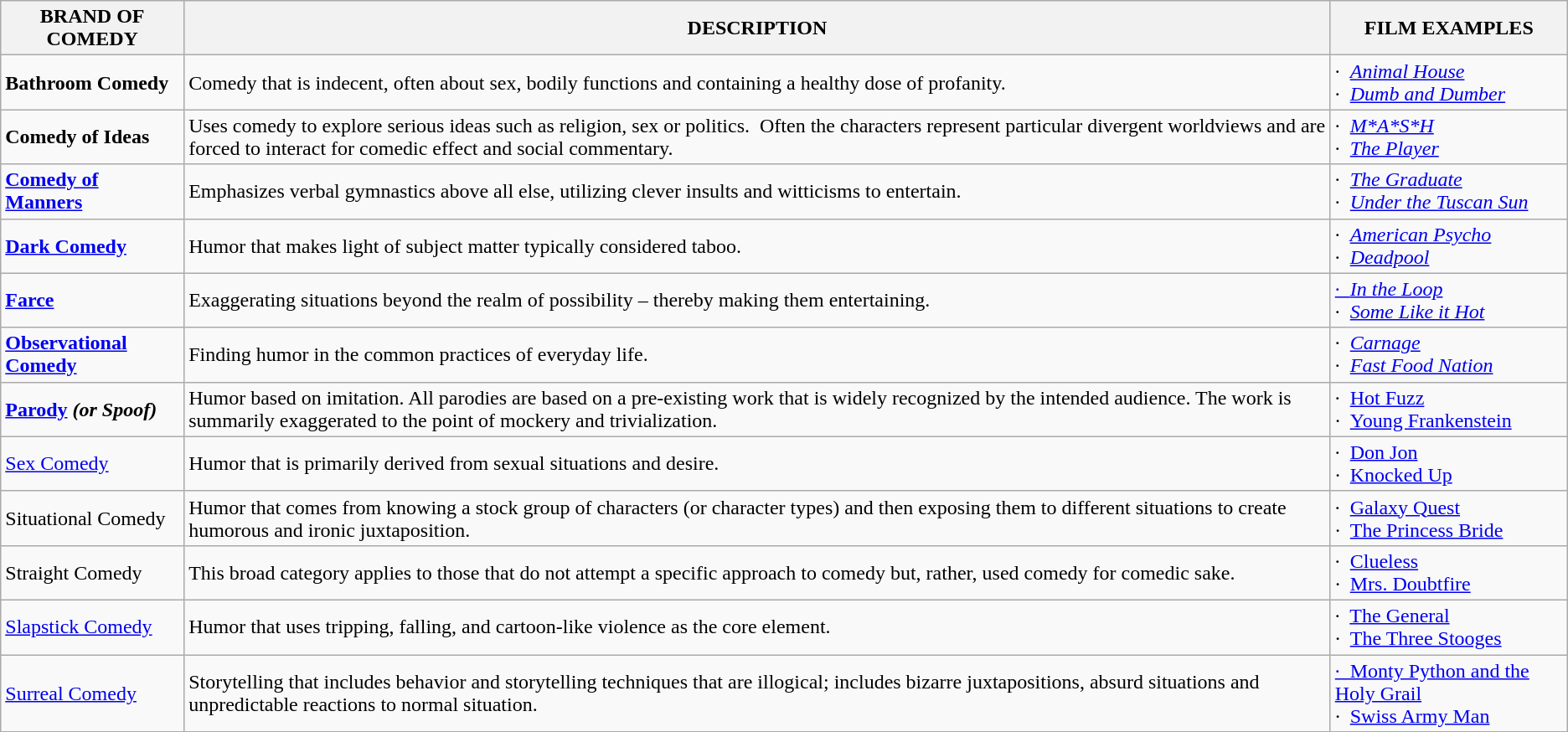<table class="wikitable">
<tr>
<th>BRAND OF COMEDY</th>
<th>DESCRIPTION</th>
<th>FILM EXAMPLES</th>
</tr>
<tr>
<td><strong>Bathroom Comedy</strong></td>
<td>Comedy that is indecent, often about sex, bodily functions and containing a healthy dose of profanity.</td>
<td>·  <em><a href='#'>Animal House</a></em><br>·  <em><a href='#'>Dumb and Dumber</a></em></td>
</tr>
<tr>
<td><strong>Comedy of Ideas</strong></td>
<td>Uses comedy to explore serious ideas such as religion, sex or politics.  Often the characters represent particular divergent worldviews and are forced to interact for comedic effect and social commentary.  </td>
<td>·  <em><a href='#'>M*A*S*H</a></em><br>·  <em><a href='#'>The Player</a></em></td>
</tr>
<tr>
<td><strong><a href='#'>Comedy of Manners</a></strong></td>
<td>Emphasizes verbal gymnastics above all else, utilizing clever insults and witticisms to entertain.</td>
<td>·  <em><a href='#'>The Graduate</a></em><br>·  <em><a href='#'>Under the Tuscan Sun</a></em></td>
</tr>
<tr>
<td><strong><a href='#'>Dark Comedy</a></strong></td>
<td>Humor that makes light of subject matter typically considered taboo.</td>
<td>·  <em><a href='#'>American Psycho</a></em><br>·  <em><a href='#'>Deadpool</a></em></td>
</tr>
<tr>
<td><strong><a href='#'>Farce</a></strong></td>
<td>Exaggerating situations beyond the realm of possibility – thereby making them entertaining.</td>
<td><a href='#'>·  <em>In the Loop</em></a><br>·  <em><a href='#'>Some Like it Hot</a></em></td>
</tr>
<tr>
<td><strong><a href='#'>Observational Comedy</a></strong></td>
<td>Finding humor in the common practices of everyday life.</td>
<td>·  <em><a href='#'>Carnage</a></em><br>·  <em><a href='#'>Fast Food Nation</a></em></td>
</tr>
<tr>
<td><strong><a href='#'>Parody</a> <em>(or Spoof)<strong><em></td>
<td>Humor based on imitation. All parodies are based on a pre-existing work that is widely recognized by the intended audience. The work is summarily exaggerated to the point of mockery and trivialization.</td>
<td>·  </em><a href='#'>Hot Fuzz</a><em><br>·  </em><a href='#'>Young Frankenstein</a><em></td>
</tr>
<tr>
<td></strong><a href='#'>Sex Comedy</a><strong></td>
<td>Humor that is primarily derived from sexual situations and desire.</td>
<td>·  </em><a href='#'>Don Jon</a><em><br>·  </em><a href='#'>Knocked Up</a><em></td>
</tr>
<tr>
<td></strong>Situational Comedy<strong></td>
<td>Humor that comes from knowing a stock group of characters (or character types) and then exposing them to different situations to create humorous and ironic juxtaposition.</td>
<td>·  </em><a href='#'>Galaxy Quest</a><em><br>·  </em><a href='#'>The Princess Bride</a><em></td>
</tr>
<tr>
<td></strong>Straight Comedy<strong></td>
<td>This broad category applies to those that do not attempt a specific approach to comedy but, rather, used comedy for comedic sake.</td>
<td>·  </em><a href='#'>Clueless</a><em><br>·  </em><a href='#'>Mrs. Doubtfire</a><em></td>
</tr>
<tr>
<td></strong><a href='#'>Slapstick Comedy</a><strong></td>
<td>Humor that uses tripping, falling, and cartoon-like violence as the core element.</td>
<td>·  </em><a href='#'>The General</a><em><br>·  </em><a href='#'>The Three Stooges</a><em></td>
</tr>
<tr>
<td></strong><a href='#'>Surreal Comedy</a><strong></td>
<td>Storytelling that includes behavior and storytelling techniques that are illogical; includes bizarre juxtapositions, absurd situations and unpredictable reactions to normal situation.</td>
<td><a href='#'>·  </em>Monty Python and the Holy Grail<em></a><br>·  </em><a href='#'>Swiss Army Man</a><em></td>
</tr>
</table>
